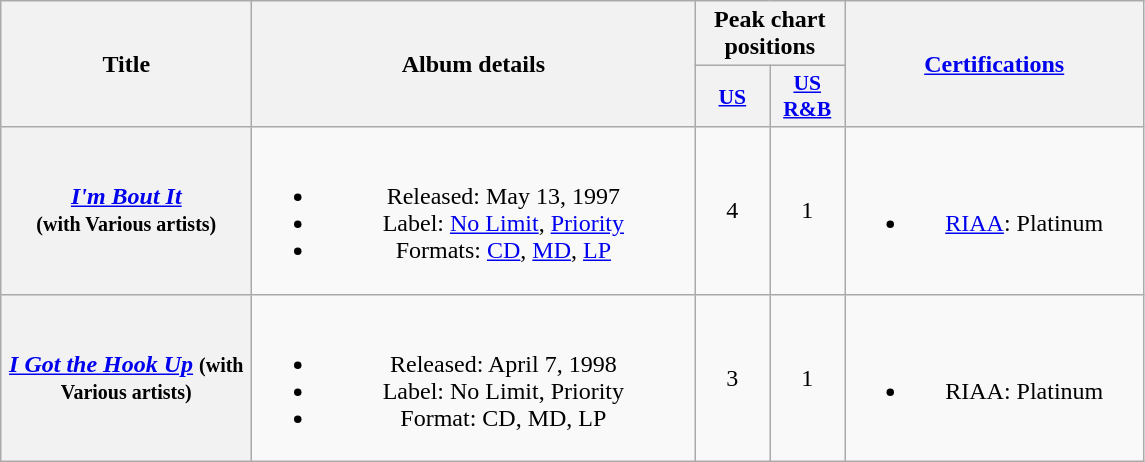<table class="wikitable plainrowheaders" style="text-align:center;">
<tr>
<th scope="col" rowspan="2" style="width:10em;">Title</th>
<th scope="col" rowspan="2" style="width:18em;">Album details</th>
<th scope="col" colspan="2">Peak chart positions</th>
<th scope="col" rowspan="2" style="width:12em;"><a href='#'>Certifications</a></th>
</tr>
<tr>
<th style="width:3em;font-size:90%;"><a href='#'>US</a><br></th>
<th style="width:3em;font-size:90%;"><a href='#'>US R&B</a><br></th>
</tr>
<tr>
<th scope="row"><em><a href='#'>I'm Bout It</a></em><br><small>(with Various artists)</small></th>
<td><br><ul><li>Released: May 13, 1997</li><li>Label: <a href='#'>No Limit</a>, <a href='#'>Priority</a></li><li>Formats: <a href='#'>CD</a>, <a href='#'>MD</a>, <a href='#'>LP</a></li></ul></td>
<td>4</td>
<td>1</td>
<td><br><ul><li><a href='#'>RIAA</a>: Platinum</li></ul></td>
</tr>
<tr>
<th scope="row"><em><a href='#'>I Got the Hook Up</a></em> <small>(with Various artists)</small></th>
<td><br><ul><li>Released: April 7, 1998</li><li>Label: No Limit, Priority</li><li>Format: CD, MD, LP</li></ul></td>
<td>3</td>
<td>1</td>
<td><br><ul><li>RIAA: Platinum</li></ul></td>
</tr>
</table>
